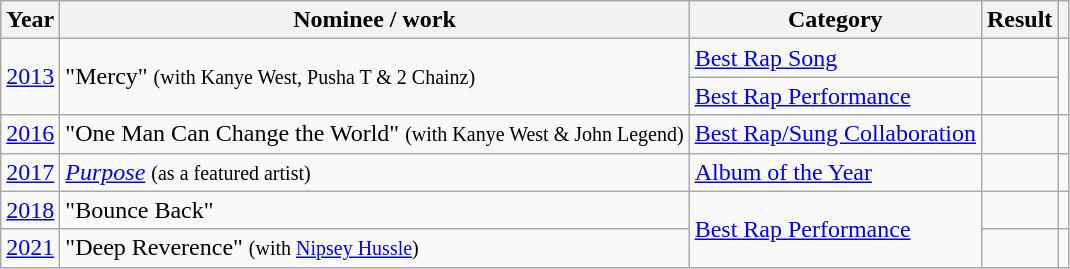<table class="wikitable">
<tr>
<th>Year</th>
<th>Nominee / work</th>
<th>Category</th>
<th>Result</th>
<th></th>
</tr>
<tr>
<td style="text-align:center;" rowspan="2"><a href='#'>2013</a></td>
<td rowspan="2">"Mercy" <small>(with Kanye West, Pusha T & 2 Chainz)</small></td>
<td><a href='#'>Best Rap Song</a></td>
<td></td>
<td rowspan="2"></td>
</tr>
<tr>
<td><a href='#'>Best Rap Performance</a></td>
<td></td>
</tr>
<tr>
<td style="text-align:center;"><a href='#'>2016</a></td>
<td>"One Man Can Change the World" <small>(with Kanye West & John Legend)</small></td>
<td><a href='#'>Best Rap/Sung Collaboration</a></td>
<td></td>
<td></td>
</tr>
<tr>
<td style="text-align:center;"><a href='#'>2017</a></td>
<td><em><a href='#'>Purpose</a></em> <small>(as a featured artist)</small></td>
<td><a href='#'>Album of the Year</a></td>
<td></td>
<td></td>
</tr>
<tr>
<td style="text-align:center;"><a href='#'>2018</a></td>
<td>"Bounce Back"</td>
<td rowspan="2"><a href='#'>Best Rap Performance</a></td>
<td></td>
<td></td>
</tr>
<tr>
<td style="text-align:center;"><a href='#'>2021</a></td>
<td>"Deep Reverence" <small>(with <a href='#'>Nipsey Hussle</a>)</small></td>
<td></td>
<td></td>
</tr>
</table>
